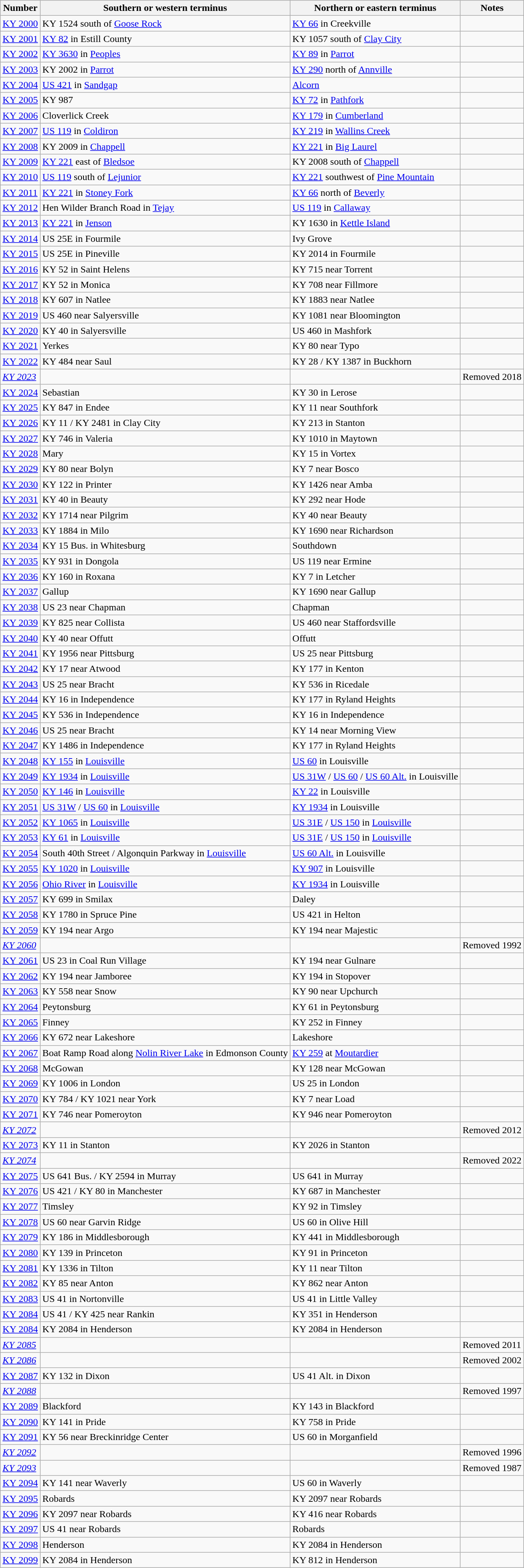<table class="wikitable sortable mw-collapsible">
<tr>
<th>Number</th>
<th>Southern or western terminus</th>
<th>Northern or eastern terminus</th>
<th>Notes</th>
</tr>
<tr>
<td> <a href='#'>KY 2000</a></td>
<td>KY 1524 south of <a href='#'>Goose Rock</a></td>
<td><a href='#'>KY 66</a> in Creekville</td>
<td></td>
</tr>
<tr>
<td> <a href='#'>KY 2001</a></td>
<td><a href='#'>KY 82</a> in Estill County</td>
<td>KY 1057 south of <a href='#'>Clay City</a></td>
<td></td>
</tr>
<tr>
<td> <a href='#'>KY 2002</a></td>
<td><a href='#'>KY 3630</a> in <a href='#'>Peoples</a></td>
<td><a href='#'>KY 89</a> in <a href='#'>Parrot</a></td>
<td></td>
</tr>
<tr>
<td> <a href='#'>KY 2003</a></td>
<td>KY 2002 in <a href='#'>Parrot</a></td>
<td><a href='#'>KY 290</a> north of <a href='#'>Annville</a></td>
<td></td>
</tr>
<tr>
<td> <a href='#'>KY 2004</a></td>
<td><a href='#'>US 421</a> in <a href='#'>Sandgap</a></td>
<td><a href='#'>Alcorn</a></td>
<td></td>
</tr>
<tr>
<td> <a href='#'>KY 2005</a></td>
<td>KY 987</td>
<td><a href='#'>KY 72</a> in <a href='#'>Pathfork</a></td>
<td></td>
</tr>
<tr>
<td> <a href='#'>KY 2006</a></td>
<td>Cloverlick Creek</td>
<td><a href='#'>KY 179</a> in <a href='#'>Cumberland</a></td>
<td></td>
</tr>
<tr>
<td> <a href='#'>KY 2007</a></td>
<td><a href='#'>US 119</a> in <a href='#'>Coldiron</a></td>
<td><a href='#'>KY 219</a> in <a href='#'>Wallins Creek</a></td>
<td></td>
</tr>
<tr>
<td> <a href='#'>KY 2008</a></td>
<td>KY 2009 in <a href='#'>Chappell</a></td>
<td><a href='#'>KY 221</a> in <a href='#'>Big Laurel</a></td>
<td></td>
</tr>
<tr>
<td> <a href='#'>KY 2009</a></td>
<td><a href='#'>KY 221</a> east of <a href='#'>Bledsoe</a></td>
<td>KY 2008 south of <a href='#'>Chappell</a></td>
<td></td>
</tr>
<tr>
<td> <a href='#'>KY 2010</a></td>
<td><a href='#'>US 119</a> south of <a href='#'>Lejunior</a></td>
<td><a href='#'>KY 221</a> southwest of <a href='#'>Pine Mountain</a></td>
<td></td>
</tr>
<tr>
<td> <a href='#'>KY 2011</a></td>
<td><a href='#'>KY 221</a> in <a href='#'>Stoney Fork</a></td>
<td><a href='#'>KY 66</a> north of <a href='#'>Beverly</a></td>
<td></td>
</tr>
<tr>
<td> <a href='#'>KY 2012</a></td>
<td>Hen Wilder Branch Road in <a href='#'>Tejay</a></td>
<td><a href='#'>US 119</a> in <a href='#'>Callaway</a></td>
<td></td>
</tr>
<tr>
<td> <a href='#'>KY 2013</a></td>
<td><a href='#'>KY 221</a> in <a href='#'>Jenson</a></td>
<td>KY 1630 in <a href='#'>Kettle Island</a></td>
<td></td>
</tr>
<tr>
<td> <a href='#'>KY 2014</a></td>
<td>US 25E in Fourmile</td>
<td>Ivy Grove</td>
<td></td>
</tr>
<tr>
<td> <a href='#'>KY 2015</a></td>
<td>US 25E in Pineville</td>
<td>KY 2014 in Fourmile</td>
<td></td>
</tr>
<tr>
<td> <a href='#'>KY 2016</a></td>
<td>KY 52 in Saint Helens</td>
<td>KY 715 near Torrent</td>
<td></td>
</tr>
<tr>
<td> <a href='#'>KY 2017</a></td>
<td>KY 52 in Monica</td>
<td>KY 708 near Fillmore</td>
<td></td>
</tr>
<tr>
<td> <a href='#'>KY 2018</a></td>
<td>KY 607 in Natlee</td>
<td>KY 1883 near Natlee</td>
<td></td>
</tr>
<tr>
<td> <a href='#'>KY 2019</a></td>
<td>US 460 near Salyersville</td>
<td>KY 1081 near Bloomington</td>
<td></td>
</tr>
<tr>
<td> <a href='#'>KY 2020</a></td>
<td>KY 40 in Salyersville</td>
<td>US 460 in Mashfork</td>
<td></td>
</tr>
<tr>
<td> <a href='#'>KY 2021</a></td>
<td>Yerkes</td>
<td>KY 80 near Typo</td>
<td></td>
</tr>
<tr>
<td> <a href='#'>KY 2022</a></td>
<td>KY 484 near Saul</td>
<td>KY 28 / KY 1387 in Buckhorn</td>
<td></td>
</tr>
<tr>
<td><em> <a href='#'>KY 2023</a></em></td>
<td></td>
<td></td>
<td>Removed 2018</td>
</tr>
<tr>
<td> <a href='#'>KY 2024</a></td>
<td>Sebastian</td>
<td>KY 30 in Lerose</td>
<td></td>
</tr>
<tr>
<td> <a href='#'>KY 2025</a></td>
<td>KY 847 in Endee</td>
<td>KY 11 near Southfork</td>
<td></td>
</tr>
<tr>
<td> <a href='#'>KY 2026</a></td>
<td>KY 11 / KY 2481 in Clay City</td>
<td>KY 213 in Stanton</td>
<td></td>
</tr>
<tr>
<td> <a href='#'>KY 2027</a></td>
<td>KY 746 in Valeria</td>
<td>KY 1010 in Maytown</td>
<td></td>
</tr>
<tr>
<td> <a href='#'>KY 2028</a></td>
<td>Mary</td>
<td>KY 15 in Vortex</td>
<td></td>
</tr>
<tr>
<td> <a href='#'>KY 2029</a></td>
<td>KY 80 near Bolyn</td>
<td>KY 7 near Bosco</td>
<td></td>
</tr>
<tr>
<td> <a href='#'>KY 2030</a></td>
<td>KY 122 in Printer</td>
<td>KY 1426 near Amba</td>
<td></td>
</tr>
<tr>
<td> <a href='#'>KY 2031</a></td>
<td>KY 40 in Beauty</td>
<td>KY 292 near Hode</td>
<td></td>
</tr>
<tr>
<td> <a href='#'>KY 2032</a></td>
<td>KY 1714 near Pilgrim</td>
<td>KY 40 near Beauty</td>
<td></td>
</tr>
<tr>
<td> <a href='#'>KY 2033</a></td>
<td>KY 1884 in Milo</td>
<td>KY 1690 near Richardson</td>
<td></td>
</tr>
<tr>
<td> <a href='#'>KY 2034</a></td>
<td>KY 15 Bus. in Whitesburg</td>
<td>Southdown</td>
<td></td>
</tr>
<tr>
<td> <a href='#'>KY 2035</a></td>
<td>KY 931 in Dongola</td>
<td>US 119 near Ermine</td>
<td></td>
</tr>
<tr>
<td> <a href='#'>KY 2036</a></td>
<td>KY 160 in Roxana</td>
<td>KY 7 in Letcher</td>
<td></td>
</tr>
<tr>
<td> <a href='#'>KY 2037</a></td>
<td>Gallup</td>
<td>KY 1690 near Gallup</td>
<td></td>
</tr>
<tr>
<td> <a href='#'>KY 2038</a></td>
<td>US 23 near Chapman</td>
<td>Chapman</td>
<td></td>
</tr>
<tr>
<td> <a href='#'>KY 2039</a></td>
<td>KY 825 near Collista</td>
<td>US 460 near Staffordsville</td>
<td></td>
</tr>
<tr>
<td> <a href='#'>KY 2040</a></td>
<td>KY 40 near Offutt</td>
<td>Offutt</td>
<td></td>
</tr>
<tr>
<td> <a href='#'>KY 2041</a></td>
<td>KY 1956 near Pittsburg</td>
<td>US 25 near Pittsburg</td>
<td></td>
</tr>
<tr>
<td> <a href='#'>KY 2042</a></td>
<td>KY 17 near Atwood</td>
<td>KY 177 in Kenton</td>
<td></td>
</tr>
<tr>
<td> <a href='#'>KY 2043</a></td>
<td>US 25 near Bracht</td>
<td>KY 536 in Ricedale</td>
<td></td>
</tr>
<tr>
<td> <a href='#'>KY 2044</a></td>
<td>KY 16 in Independence</td>
<td>KY 177 in Ryland Heights</td>
<td></td>
</tr>
<tr>
<td> <a href='#'>KY 2045</a></td>
<td>KY 536 in Independence</td>
<td>KY 16 in Independence</td>
<td></td>
</tr>
<tr>
<td> <a href='#'>KY 2046</a></td>
<td>US 25 near Bracht</td>
<td>KY 14 near Morning View</td>
<td></td>
</tr>
<tr>
<td> <a href='#'>KY 2047</a></td>
<td>KY 1486 in Independence</td>
<td>KY 177 in Ryland Heights</td>
<td></td>
</tr>
<tr>
<td> <a href='#'>KY 2048</a></td>
<td><a href='#'>KY 155</a> in <a href='#'>Louisville</a></td>
<td><a href='#'>US 60</a> in Louisville</td>
<td></td>
</tr>
<tr>
<td> <a href='#'>KY 2049</a></td>
<td><a href='#'>KY 1934</a> in <a href='#'>Louisville</a></td>
<td><a href='#'>US 31W</a> / <a href='#'>US 60</a> / <a href='#'>US 60 Alt.</a> in Louisville</td>
<td></td>
</tr>
<tr>
<td> <a href='#'>KY 2050</a></td>
<td><a href='#'>KY 146</a> in <a href='#'>Louisville</a></td>
<td><a href='#'>KY 22</a> in Louisville</td>
<td></td>
</tr>
<tr>
<td> <a href='#'>KY 2051</a></td>
<td><a href='#'>US 31W</a> / <a href='#'>US 60</a> in <a href='#'>Louisville</a></td>
<td><a href='#'>KY 1934</a> in Louisville</td>
<td></td>
</tr>
<tr>
<td> <a href='#'>KY 2052</a></td>
<td><a href='#'>KY 1065</a> in <a href='#'>Louisville</a></td>
<td><a href='#'>US 31E</a> / <a href='#'>US 150</a> in <a href='#'>Louisville</a></td>
<td></td>
</tr>
<tr>
<td> <a href='#'>KY 2053</a></td>
<td><a href='#'>KY 61</a> in <a href='#'>Louisville</a></td>
<td><a href='#'>US 31E</a> / <a href='#'>US 150</a> in <a href='#'>Louisville</a></td>
<td></td>
</tr>
<tr>
<td> <a href='#'>KY 2054</a></td>
<td>South 40th Street / Algonquin Parkway in <a href='#'>Louisville</a></td>
<td><a href='#'>US 60 Alt.</a> in Louisville</td>
<td></td>
</tr>
<tr>
<td> <a href='#'>KY 2055</a></td>
<td><a href='#'>KY 1020</a> in <a href='#'>Louisville</a></td>
<td><a href='#'>KY 907</a> in Louisville</td>
<td></td>
</tr>
<tr>
<td> <a href='#'>KY 2056</a></td>
<td><a href='#'>Ohio River</a> in <a href='#'>Louisville</a></td>
<td><a href='#'>KY 1934</a> in Louisville</td>
<td></td>
</tr>
<tr>
<td> <a href='#'>KY 2057</a></td>
<td>KY 699 in Smilax</td>
<td>Daley</td>
<td></td>
</tr>
<tr>
<td> <a href='#'>KY 2058</a></td>
<td>KY 1780 in Spruce Pine</td>
<td>US 421 in Helton</td>
<td></td>
</tr>
<tr>
<td> <a href='#'>KY 2059</a></td>
<td>KY 194 near Argo</td>
<td>KY 194 near Majestic</td>
<td></td>
</tr>
<tr>
<td><em> <a href='#'>KY 2060</a></em></td>
<td></td>
<td></td>
<td>Removed 1992</td>
</tr>
<tr>
<td> <a href='#'>KY 2061</a></td>
<td>US 23 in Coal Run Village</td>
<td>KY 194 near Gulnare</td>
<td></td>
</tr>
<tr>
<td> <a href='#'>KY 2062</a></td>
<td>KY 194 near Jamboree</td>
<td>KY 194 in Stopover</td>
<td></td>
</tr>
<tr>
<td> <a href='#'>KY 2063</a></td>
<td>KY 558 near Snow</td>
<td>KY 90 near Upchurch</td>
<td></td>
</tr>
<tr>
<td> <a href='#'>KY 2064</a></td>
<td>Peytonsburg</td>
<td>KY 61 in Peytonsburg</td>
<td></td>
</tr>
<tr>
<td> <a href='#'>KY 2065</a></td>
<td>Finney</td>
<td>KY 252 in Finney</td>
<td></td>
</tr>
<tr>
<td> <a href='#'>KY 2066</a></td>
<td>KY 672 near Lakeshore</td>
<td>Lakeshore</td>
<td></td>
</tr>
<tr>
<td> <a href='#'>KY 2067</a></td>
<td>Boat Ramp Road along <a href='#'>Nolin River Lake</a> in Edmonson County</td>
<td><a href='#'>KY 259</a> at <a href='#'>Moutardier</a></td>
<td></td>
</tr>
<tr>
<td> <a href='#'>KY 2068</a></td>
<td>McGowan</td>
<td>KY 128 near McGowan</td>
<td></td>
</tr>
<tr>
<td> <a href='#'>KY 2069</a></td>
<td>KY 1006 in London</td>
<td>US 25 in London</td>
<td></td>
</tr>
<tr>
<td> <a href='#'>KY 2070</a></td>
<td>KY 784 / KY 1021 near York</td>
<td>KY 7 near Load</td>
<td></td>
</tr>
<tr>
<td> <a href='#'>KY 2071</a></td>
<td>KY 746 near Pomeroyton</td>
<td>KY 946 near Pomeroyton</td>
<td></td>
</tr>
<tr>
<td><em> <a href='#'>KY 2072</a></em></td>
<td></td>
<td></td>
<td>Removed 2012</td>
</tr>
<tr>
<td> <a href='#'>KY 2073</a></td>
<td>KY 11 in Stanton</td>
<td>KY 2026 in Stanton</td>
<td></td>
</tr>
<tr>
<td><em> <a href='#'>KY 2074</a></em></td>
<td></td>
<td></td>
<td>Removed 2022</td>
</tr>
<tr>
<td> <a href='#'>KY 2075</a></td>
<td>US 641 Bus. / KY 2594 in Murray</td>
<td>US 641 in Murray</td>
<td></td>
</tr>
<tr>
<td> <a href='#'>KY 2076</a></td>
<td>US 421 / KY 80 in Manchester</td>
<td>KY 687 in Manchester</td>
<td></td>
</tr>
<tr>
<td> <a href='#'>KY 2077</a></td>
<td>Timsley</td>
<td>KY 92 in Timsley</td>
<td></td>
</tr>
<tr>
<td> <a href='#'>KY 2078</a></td>
<td>US 60 near Garvin Ridge</td>
<td>US 60 in Olive Hill</td>
<td></td>
</tr>
<tr>
<td> <a href='#'>KY 2079</a></td>
<td>KY 186 in Middlesborough</td>
<td>KY 441 in Middlesborough</td>
<td></td>
</tr>
<tr>
<td> <a href='#'>KY 2080</a></td>
<td>KY 139 in Princeton</td>
<td>KY 91 in Princeton</td>
<td></td>
</tr>
<tr>
<td> <a href='#'>KY 2081</a></td>
<td>KY 1336 in Tilton</td>
<td>KY 11 near Tilton</td>
<td></td>
</tr>
<tr>
<td> <a href='#'>KY 2082</a></td>
<td>KY 85 near Anton</td>
<td>KY 862 near Anton</td>
<td></td>
</tr>
<tr>
<td> <a href='#'>KY 2083</a></td>
<td>US 41 in Nortonville</td>
<td>US 41 in Little Valley</td>
<td></td>
</tr>
<tr>
<td> <a href='#'>KY 2084</a></td>
<td>US 41 / KY 425 near Rankin</td>
<td>KY 351 in Henderson</td>
<td></td>
</tr>
<tr>
<td> <a href='#'>KY 2084</a></td>
<td>KY 2084 in Henderson</td>
<td>KY 2084 in Henderson</td>
<td></td>
</tr>
<tr>
<td><em> <a href='#'>KY 2085</a></em></td>
<td></td>
<td></td>
<td>Removed 2011</td>
</tr>
<tr>
<td><em> <a href='#'>KY 2086</a></em></td>
<td></td>
<td></td>
<td>Removed 2002</td>
</tr>
<tr>
<td> <a href='#'>KY 2087</a></td>
<td>KY 132 in Dixon</td>
<td>US 41 Alt. in Dixon</td>
<td></td>
</tr>
<tr>
<td><em> <a href='#'>KY 2088</a></em></td>
<td></td>
<td></td>
<td>Removed 1997</td>
</tr>
<tr>
<td> <a href='#'>KY 2089</a></td>
<td>Blackford</td>
<td>KY 143 in Blackford</td>
<td></td>
</tr>
<tr>
<td> <a href='#'>KY 2090</a></td>
<td>KY 141 in Pride</td>
<td>KY 758 in Pride</td>
<td></td>
</tr>
<tr>
<td> <a href='#'>KY 2091</a></td>
<td>KY 56 near Breckinridge Center</td>
<td>US 60 in Morganfield</td>
<td></td>
</tr>
<tr>
<td><em> <a href='#'>KY 2092</a></em></td>
<td></td>
<td></td>
<td>Removed 1996</td>
</tr>
<tr>
<td><em> <a href='#'>KY 2093</a></em></td>
<td></td>
<td></td>
<td>Removed 1987</td>
</tr>
<tr>
<td> <a href='#'>KY 2094</a></td>
<td>KY 141 near Waverly</td>
<td>US 60 in Waverly</td>
<td></td>
</tr>
<tr>
<td> <a href='#'>KY 2095</a></td>
<td>Robards</td>
<td>KY 2097 near Robards</td>
<td></td>
</tr>
<tr>
<td> <a href='#'>KY 2096</a></td>
<td>KY 2097 near Robards</td>
<td>KY 416 near Robards</td>
<td></td>
</tr>
<tr>
<td> <a href='#'>KY 2097</a></td>
<td>US 41 near Robards</td>
<td>Robards</td>
<td></td>
</tr>
<tr>
<td> <a href='#'>KY 2098</a></td>
<td>Henderson</td>
<td>KY 2084 in Henderson</td>
<td></td>
</tr>
<tr>
<td> <a href='#'>KY 2099</a></td>
<td>KY 2084 in Henderson</td>
<td>KY 812 in Henderson</td>
<td></td>
</tr>
</table>
